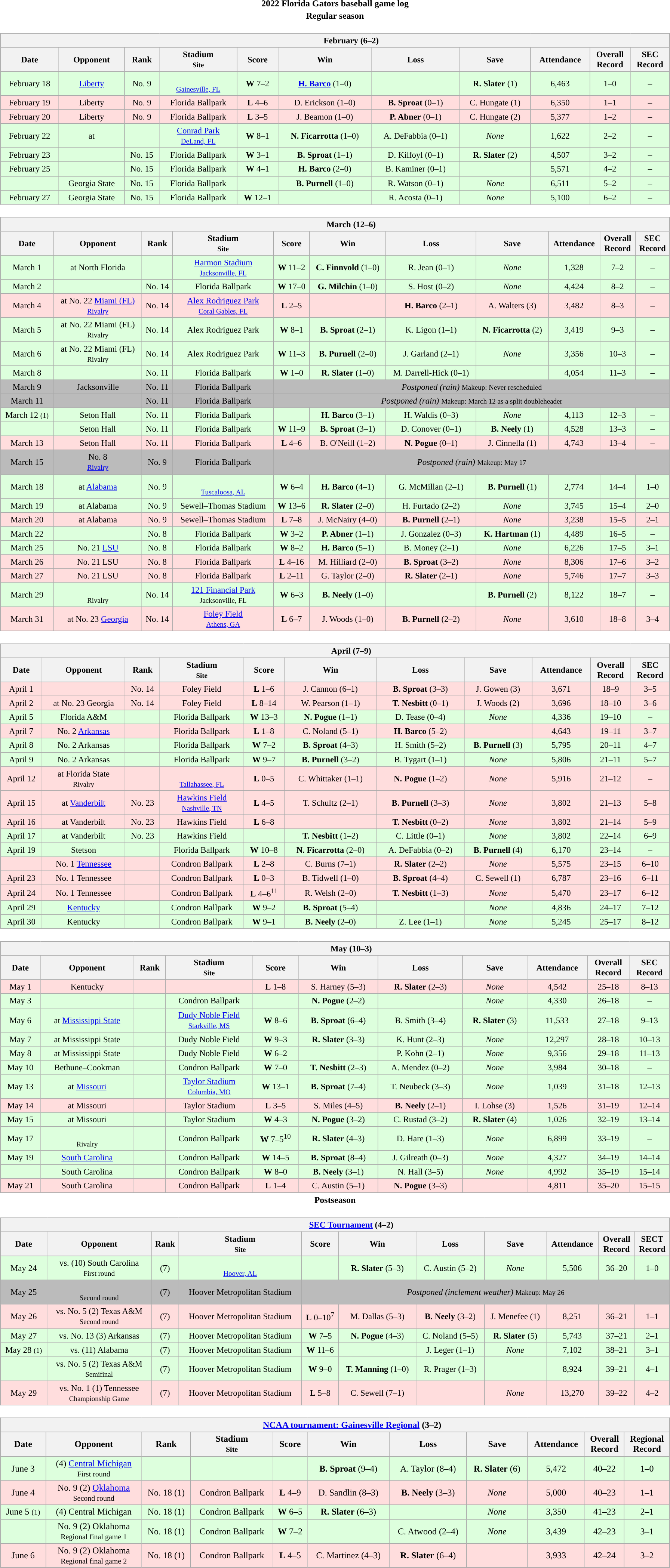<table class="toccolours" width=95% style="clear:both; margin:1.5em auto; text-align:center;">
<tr>
<th colspan=2>2022 Florida Gators baseball game log</th>
</tr>
<tr>
<th colspan=2>Regular season</th>
</tr>
<tr valign="top">
<td><br><table class="wikitable collapsible collapsed" style="margin:auto; width:100%; text-align:center; font-size:95%">
<tr>
<th colspan=12 style="padding-left:4em;">February (6–2)</th>
</tr>
<tr>
<th>Date</th>
<th>Opponent</th>
<th>Rank</th>
<th>Stadium<br><small>Site</small></th>
<th>Score</th>
<th>Win</th>
<th>Loss</th>
<th>Save</th>
<th>Attendance</th>
<th>Overall<br>Record</th>
<th>SEC<br>Record</th>
</tr>
<tr align="center" bgcolor="ddffdd">
<td>February 18</td>
<td><a href='#'>Liberty</a></td>
<td>No. 9</td>
<td><br><small><a href='#'>Gainesville, FL</a></small></td>
<td><strong>W</strong> 7–2</td>
<td><strong><a href='#'>H. Barco</a></strong> (1–0)</td>
<td></td>
<td><strong>R. Slater</strong> (1)</td>
<td>6,463</td>
<td>1–0</td>
<td>–</td>
</tr>
<tr align="center"  bgcolor="ffdddd">
<td>February 19</td>
<td>Liberty</td>
<td>No. 9</td>
<td>Florida Ballpark</td>
<td><strong>L</strong> 4–6</td>
<td>D. Erickson (1–0)</td>
<td><strong>B. Sproat</strong> (0–1)</td>
<td>C. Hungate (1)</td>
<td>6,350</td>
<td>1–1</td>
<td>–</td>
</tr>
<tr align="center" bgcolor="ffdddd">
<td>February 20</td>
<td>Liberty</td>
<td>No. 9</td>
<td>Florida Ballpark</td>
<td><strong>L</strong> 3–5</td>
<td>J. Beamon (1–0)</td>
<td><strong>P. Abner</strong> (0–1)</td>
<td>C. Hungate (2)</td>
<td>5,377</td>
<td>1–2</td>
<td>–</td>
</tr>
<tr align="center" bgcolor="ddffdd">
<td>February 22</td>
<td>at </td>
<td></td>
<td><a href='#'>Conrad Park</a><br><small><a href='#'>DeLand, FL</a></small></td>
<td><strong>W</strong> 8–1</td>
<td><strong>N. Ficarrotta</strong> (1–0)</td>
<td>A. DeFabbia (0–1)</td>
<td><em>None</em></td>
<td>1,622</td>
<td>2–2</td>
<td>–</td>
</tr>
<tr align="center" bgcolor="ddffdd">
<td>February 23</td>
<td></td>
<td>No. 15</td>
<td>Florida Ballpark</td>
<td><strong>W</strong> 3–1</td>
<td><strong>B. Sproat</strong> (1–1)</td>
<td>D. Kilfoyl (0–1)</td>
<td><strong>R. Slater</strong> (2)</td>
<td>4,507</td>
<td>3–2</td>
<td>–</td>
</tr>
<tr align="center" bgcolor="ddffdd">
<td>February 25</td>
<td></td>
<td>No. 15</td>
<td>Florida Ballpark</td>
<td><strong>W</strong> 4–1</td>
<td><strong>H. Barco</strong> (2–0)</td>
<td>B. Kaminer (0–1)</td>
<td></td>
<td>5,571</td>
<td>4–2</td>
<td>–</td>
</tr>
<tr align="center" bgcolor="ddffdd">
<td></td>
<td>Georgia State</td>
<td>No. 15</td>
<td>Florida Ballpark</td>
<td></td>
<td><strong>B. Purnell</strong> (1–0)</td>
<td>R. Watson (0–1)</td>
<td><em>None</em></td>
<td>6,511</td>
<td>5–2</td>
<td>–</td>
</tr>
<tr align="center" bgcolor="ddffdd">
<td>February 27</td>
<td>Georgia State</td>
<td>No. 15</td>
<td>Florida Ballpark</td>
<td><strong>W</strong> 12–1</td>
<td></td>
<td>R. Acosta (0–1)</td>
<td><em>None</em></td>
<td>5,100</td>
<td>6–2</td>
<td>–</td>
</tr>
</table>
</td>
</tr>
<tr>
<td><br><table class="wikitable collapsible collapsed" style="margin:auto; width:100%; text-align:center; font-size:95%">
<tr>
<th colspan=12 style="padding-left:4em;">March (12–6)</th>
</tr>
<tr>
<th>Date</th>
<th>Opponent</th>
<th>Rank</th>
<th>Stadium<br><small>Site</small></th>
<th>Score</th>
<th>Win</th>
<th>Loss</th>
<th>Save</th>
<th>Attendance</th>
<th>Overall<br>Record</th>
<th>SEC<br>Record</th>
</tr>
<tr align="center" bgcolor="ddffdd">
<td>March 1</td>
<td>at North Florida</td>
<td></td>
<td><a href='#'>Harmon Stadium</a><br><small><a href='#'>Jacksonville, FL</a></small></td>
<td><strong>W</strong> 11–2</td>
<td><strong>C. Finnvold</strong> (1–0)</td>
<td>R. Jean (0–1)</td>
<td><em>None</em></td>
<td>1,328</td>
<td>7–2</td>
<td>–</td>
</tr>
<tr align="center" bgcolor="ddffdd">
<td>March 2</td>
<td></td>
<td>No. 14</td>
<td>Florida Ballpark</td>
<td><strong>W</strong> 17–0</td>
<td><strong>G. Milchin</strong> (1–0)</td>
<td>S. Host (0–2)</td>
<td><em>None</em></td>
<td>4,424</td>
<td>8–2</td>
<td>–</td>
</tr>
<tr align="center" bgcolor="ffdddd">
<td>March 4</td>
<td>at No. 22 <a href='#'>Miami (FL)</a><br><small><a href='#'>Rivalry</a></small></td>
<td>No. 14</td>
<td><a href='#'>Alex Rodriguez Park</a><br><small><a href='#'>Coral Gables, FL</a></small></td>
<td><strong>L</strong> 2–5</td>
<td></td>
<td><strong>H. Barco</strong> (2–1)</td>
<td>A. Walters (3)</td>
<td>3,482</td>
<td>8–3</td>
<td>–</td>
</tr>
<tr align="center" bgcolor="ddffdd">
<td>March 5</td>
<td>at No. 22 Miami (FL)<br><small>Rivalry</small></td>
<td>No. 14</td>
<td>Alex Rodriguez Park</td>
<td><strong>W</strong> 8–1</td>
<td><strong>B. Sproat</strong> (2–1)</td>
<td>K. Ligon (1–1)</td>
<td><strong>N. Ficarrotta</strong> (2)</td>
<td>3,419</td>
<td>9–3</td>
<td>–</td>
</tr>
<tr align="center" bgcolor="ddffdd">
<td>March 6</td>
<td>at No. 22 Miami (FL)<br><small>Rivalry</small></td>
<td>No. 14</td>
<td>Alex Rodriguez Park</td>
<td><strong>W</strong> 11–3</td>
<td><strong>B. Purnell</strong> (2–0)</td>
<td>J. Garland (2–1)</td>
<td><em>None</em></td>
<td>3,356</td>
<td>10–3</td>
<td>–</td>
</tr>
<tr align="center" bgcolor="ddffdd">
<td>March 8</td>
<td></td>
<td>No. 11</td>
<td>Florida Ballpark</td>
<td><strong>W</strong> 1–0</td>
<td><strong>R. Slater</strong> (1–0)</td>
<td>M. Darrell-Hick (0–1)</td>
<td></td>
<td>4,054</td>
<td>11–3</td>
<td>–</td>
</tr>
<tr align="center" bgcolor="bbbbbb">
<td>March 9</td>
<td>Jacksonville</td>
<td>No. 11</td>
<td>Florida Ballpark</td>
<td colspan=7><em>Postponed (rain)</em> <small>Makeup: Never rescheduled</small></td>
</tr>
<tr align="center" bgcolor="bbbbbb">
<td>March 11</td>
<td></td>
<td>No. 11</td>
<td>Florida Ballpark</td>
<td colspan=7><em>Postponed (rain)</em> <small>Makeup: March 12 as a split doubleheader</small></td>
</tr>
<tr align="center" bgcolor="ddffdd">
<td>March 12 <small>(1)</small></td>
<td>Seton Hall</td>
<td>No. 11</td>
<td>Florida Ballpark</td>
<td></td>
<td><strong>H. Barco</strong> (3–1)</td>
<td>H. Waldis (0–3)</td>
<td><em>None</em></td>
<td>4,113</td>
<td>12–3</td>
<td>–</td>
</tr>
<tr align="center" bgcolor="ddffdd">
<td></td>
<td>Seton Hall</td>
<td>No. 11</td>
<td>Florida Ballpark</td>
<td><strong>W</strong> 11–9</td>
<td><strong>B. Sproat</strong> (3–1)</td>
<td>D. Conover (0–1)</td>
<td><strong>B. Neely</strong> (1)</td>
<td>4,528</td>
<td>13–3</td>
<td>–</td>
</tr>
<tr align="center" bgcolor="ffdddd">
<td>March 13</td>
<td>Seton Hall</td>
<td>No. 11</td>
<td>Florida Ballpark</td>
<td><strong>L</strong> 4–6</td>
<td>B. O'Neill (1–2)</td>
<td><strong>N. Pogue</strong> (0–1)</td>
<td>J. Cinnella (1)</td>
<td>4,743</td>
<td>13–4</td>
<td>–</td>
</tr>
<tr align="center" bgcolor="bbbbbb">
<td>March 15</td>
<td>No. 8 <br><small><a href='#'>Rivalry</a></small></td>
<td>No. 9</td>
<td>Florida Ballpark</td>
<td colspan=7><em>Postponed (rain)</em> <small>Makeup: May 17</small></td>
</tr>
<tr align="center" bgcolor="ddffdd">
<td>March 18</td>
<td>at <a href='#'>Alabama</a></td>
<td>No. 9</td>
<td><br><small><a href='#'>Tuscaloosa, AL</a></small></td>
<td><strong>W</strong> 6–4</td>
<td><strong>H. Barco</strong> (4–1)</td>
<td>G. McMillan (2–1)</td>
<td><strong>B. Purnell</strong> (1)</td>
<td>2,774</td>
<td>14–4</td>
<td>1–0</td>
</tr>
<tr align="center" bgcolor="ddffdd">
<td>March 19</td>
<td>at Alabama</td>
<td>No. 9</td>
<td>Sewell–Thomas Stadium</td>
<td><strong>W</strong> 13–6</td>
<td><strong>R. Slater</strong> (2–0)</td>
<td>H. Furtado (2–2)</td>
<td><em>None</em></td>
<td>3,745</td>
<td>15–4</td>
<td>2–0</td>
</tr>
<tr align="center" bgcolor="ffdddd">
<td>March 20</td>
<td>at Alabama</td>
<td>No. 9</td>
<td>Sewell–Thomas Stadium</td>
<td><strong>L</strong> 7–8</td>
<td>J. McNairy (4–0)</td>
<td><strong>B. Purnell</strong> (2–1)</td>
<td><em>None</em></td>
<td>3,238</td>
<td>15–5</td>
<td>2–1</td>
</tr>
<tr align="center" bgcolor="ddffdd">
<td>March 22</td>
<td></td>
<td>No. 8</td>
<td>Florida Ballpark</td>
<td><strong>W</strong> 3–2</td>
<td><strong>P. Abner</strong> (1–1)</td>
<td>J. Gonzalez (0–3)</td>
<td><strong>K. Hartman</strong> (1)</td>
<td>4,489</td>
<td>16–5</td>
<td>–</td>
</tr>
<tr align="center" bgcolor="ddffdd">
<td>March 25</td>
<td>No. 21 <a href='#'>LSU</a></td>
<td>No. 8</td>
<td>Florida Ballpark</td>
<td><strong>W</strong> 8–2</td>
<td><strong>H. Barco</strong> (5–1)</td>
<td>B. Money (2–1)</td>
<td><em>None</em></td>
<td>6,226</td>
<td>17–5</td>
<td>3–1</td>
</tr>
<tr align="center" bgcolor="ffdddd">
<td>March 26</td>
<td>No. 21 LSU</td>
<td>No. 8</td>
<td>Florida Ballpark</td>
<td><strong>L</strong> 4–16</td>
<td>M. Hilliard (2–0)</td>
<td><strong>B. Sproat</strong> (3–2)</td>
<td><em>None</em></td>
<td>8,306</td>
<td>17–6</td>
<td>3–2</td>
</tr>
<tr align="center" bgcolor="ffdddd">
<td>March 27</td>
<td>No. 21 LSU</td>
<td>No. 8</td>
<td>Florida Ballpark</td>
<td><strong>L</strong> 2–11</td>
<td>G. Taylor (2–0)</td>
<td><strong>R. Slater</strong> (2–1)</td>
<td><em>None</em></td>
<td>5,746</td>
<td>17–7</td>
<td>3–3</td>
</tr>
<tr align="center" bgcolor="ddffdd">
<td>March 29</td>
<td><br><small>Rivalry</small></td>
<td>No. 14</td>
<td><a href='#'>121 Financial Park</a><br><small>Jacksonville, FL</small></td>
<td><strong>W</strong> 6–3</td>
<td><strong>B. Neely</strong> (1–0)</td>
<td></td>
<td><strong>B. Purnell</strong> (2)</td>
<td>8,122</td>
<td>18–7</td>
<td>–</td>
</tr>
<tr align="center" bgcolor="ffdddd">
<td>March 31</td>
<td>at No. 23 <a href='#'>Georgia</a></td>
<td>No. 14</td>
<td><a href='#'>Foley Field</a><br><small><a href='#'>Athens, GA</a></small></td>
<td><strong>L</strong> 6–7</td>
<td>J. Woods (1–0)</td>
<td><strong>B. Purnell</strong> (2–2)</td>
<td><em>None</em></td>
<td>3,610</td>
<td>18–8</td>
<td>3–4</td>
</tr>
</table>
</td>
</tr>
<tr>
<td><br><table class="wikitable collapsible collapsed" style="margin:auto; width:100%; text-align:center; font-size:95%">
<tr>
<th colspan=12 style="padding-left:4em;">April (7–9)</th>
</tr>
<tr>
<th>Date</th>
<th>Opponent</th>
<th>Rank</th>
<th>Stadium<br><small>Site</small></th>
<th>Score</th>
<th>Win</th>
<th>Loss</th>
<th>Save</th>
<th>Attendance</th>
<th>Overall<br>Record</th>
<th>SEC<br>Record</th>
</tr>
<tr align="center" bgcolor="ffdddd">
<td>April 1</td>
<td></td>
<td>No. 14</td>
<td>Foley Field</td>
<td><strong>L</strong> 1–6</td>
<td>J. Cannon (6–1)</td>
<td><strong>B. Sproat</strong> (3–3)</td>
<td>J. Gowen (3)</td>
<td>3,671</td>
<td>18–9</td>
<td>3–5</td>
</tr>
<tr align="center" bgcolor="ffdddd">
<td>April 2</td>
<td>at No. 23 Georgia</td>
<td>No. 14</td>
<td>Foley Field</td>
<td><strong>L</strong> 8–14</td>
<td>W. Pearson (1–1)</td>
<td><strong>T. Nesbitt</strong> (0–1)</td>
<td>J. Woods (2)</td>
<td>3,696</td>
<td>18–10</td>
<td>3–6</td>
</tr>
<tr align="center" bgcolor="ddffdd">
<td>April 5</td>
<td>Florida A&M</td>
<td></td>
<td>Florida Ballpark</td>
<td><strong>W</strong> 13–3</td>
<td><strong>N. Pogue</strong> (1–1)</td>
<td>D. Tease (0–4)</td>
<td><em>None</em></td>
<td>4,336</td>
<td>19–10</td>
<td>–</td>
</tr>
<tr align="center" bgcolor="ffdddd">
<td>April 7</td>
<td>No. 2 <a href='#'>Arkansas</a></td>
<td></td>
<td>Florida Ballpark</td>
<td><strong>L</strong> 1–8</td>
<td>C. Noland (5–1)</td>
<td><strong>H. Barco</strong> (5–2)</td>
<td></td>
<td>4,643</td>
<td>19–11</td>
<td>3–7</td>
</tr>
<tr align="center" bgcolor="ddffdd">
<td>April 8</td>
<td>No. 2 Arkansas</td>
<td></td>
<td>Florida Ballpark</td>
<td><strong>W</strong> 7–2</td>
<td><strong>B. Sproat</strong> (4–3)</td>
<td>H. Smith (5–2)</td>
<td><strong>B. Purnell</strong> (3)</td>
<td>5,795</td>
<td>20–11</td>
<td>4–7</td>
</tr>
<tr align="center" bgcolor="ddffdd">
<td>April 9</td>
<td>No. 2 Arkansas</td>
<td></td>
<td>Florida Ballpark</td>
<td><strong>W</strong> 9–7</td>
<td><strong>B. Purnell</strong> (3–2)</td>
<td>B. Tygart (1–1)</td>
<td><em>None</em></td>
<td>5,806</td>
<td>21–11</td>
<td>5–7</td>
</tr>
<tr align="center" bgcolor="ffdddd">
<td>April 12</td>
<td>at Florida State<br><small>Rivalry</small></td>
<td></td>
<td><br><small><a href='#'>Tallahassee, FL</a></small></td>
<td><strong>L</strong> 0–5</td>
<td>C. Whittaker (1–1)</td>
<td><strong>N. Pogue</strong> (1–2)</td>
<td><em>None</em></td>
<td>5,916</td>
<td>21–12</td>
<td>–</td>
</tr>
<tr align="center" bgcolor="ffdddd">
<td>April 15</td>
<td>at <a href='#'>Vanderbilt</a></td>
<td>No. 23</td>
<td><a href='#'>Hawkins Field</a><br><small><a href='#'>Nashville, TN</a></small></td>
<td><strong>L</strong> 4–5</td>
<td>T. Schultz (2–1)</td>
<td><strong>B. Purnell</strong> (3–3)</td>
<td><em>None</em></td>
<td>3,802</td>
<td>21–13</td>
<td>5–8</td>
</tr>
<tr align="center" bgcolor="ffdddd">
<td>April 16</td>
<td>at Vanderbilt</td>
<td>No. 23</td>
<td>Hawkins Field</td>
<td><strong>L</strong> 6–8</td>
<td></td>
<td><strong>T. Nesbitt</strong> (0–2)</td>
<td><em>None</em></td>
<td>3,802</td>
<td>21–14</td>
<td>5–9</td>
</tr>
<tr align="center" bgcolor="ddffdd">
<td>April 17</td>
<td>at Vanderbilt</td>
<td>No. 23</td>
<td>Hawkins Field</td>
<td></td>
<td><strong>T. Nesbitt</strong> (1–2)</td>
<td>C. Little (0–1)</td>
<td><em>None</em></td>
<td>3,802</td>
<td>22–14</td>
<td>6–9</td>
</tr>
<tr align="center" bgcolor="ddffdd">
<td>April 19</td>
<td>Stetson</td>
<td></td>
<td>Florida Ballpark</td>
<td><strong>W</strong> 10–8</td>
<td><strong>N. Ficarrotta</strong> (2–0)</td>
<td>A. DeFabbia (0–2)</td>
<td><strong>B. Purnell</strong> (4)</td>
<td>6,170</td>
<td>23–14</td>
<td>–</td>
</tr>
<tr align="center" bgcolor="ffdddd">
<td></td>
<td>No. 1 <a href='#'>Tennessee</a></td>
<td></td>
<td>Condron Ballpark</td>
<td><strong>L</strong> 2–8</td>
<td>C. Burns (7–1)</td>
<td><strong>R. Slater</strong> (2–2)</td>
<td><em>None</em></td>
<td>5,575</td>
<td>23–15</td>
<td>6–10</td>
</tr>
<tr align="center" bgcolor="ffdddd">
<td>April 23</td>
<td>No. 1 Tennessee</td>
<td></td>
<td>Condron Ballpark</td>
<td><strong>L</strong> 0–3</td>
<td>B. Tidwell (1–0)</td>
<td><strong>B. Sproat</strong> (4–4)</td>
<td>C. Sewell (1)</td>
<td>6,787</td>
<td>23–16</td>
<td>6–11</td>
</tr>
<tr align="center" bgcolor="ffdddd">
<td>April 24</td>
<td>No. 1 Tennessee</td>
<td></td>
<td>Condron Ballpark</td>
<td><strong>L</strong> 4–6<sup>11</sup></td>
<td>R. Welsh (2–0)</td>
<td><strong>T. Nesbitt</strong> (1–3)</td>
<td><em>None</em></td>
<td>5,470</td>
<td>23–17</td>
<td>6–12</td>
</tr>
<tr align="center" bgcolor="ddffdd">
<td>April 29</td>
<td><a href='#'>Kentucky</a></td>
<td></td>
<td>Condron Ballpark</td>
<td><strong>W</strong> 9–2</td>
<td><strong>B. Sproat</strong> (5–4)</td>
<td></td>
<td><em>None</em></td>
<td>4,836</td>
<td>24–17</td>
<td>7–12</td>
</tr>
<tr align="center" bgcolor="ddffdd">
<td>April 30</td>
<td>Kentucky</td>
<td></td>
<td>Condron Ballpark</td>
<td><strong>W</strong> 9–1</td>
<td><strong>B. Neely</strong> (2–0)</td>
<td>Z. Lee (1–1)</td>
<td><em>None</em></td>
<td>5,245</td>
<td>25–17</td>
<td>8–12</td>
</tr>
</table>
</td>
</tr>
<tr>
<td><br><table class="wikitable collapsible collapsed" style="margin:auto; width:100%; text-align:center; font-size:95%">
<tr>
<th colspan=13 style="padding-left:4em;">May (10–3)</th>
</tr>
<tr>
<th>Date</th>
<th>Opponent</th>
<th>Rank</th>
<th>Stadium<br><small>Site</small></th>
<th>Score</th>
<th>Win</th>
<th>Loss</th>
<th>Save</th>
<th>Attendance</th>
<th>Overall<br>Record</th>
<th>SEC<br>Record</th>
</tr>
<tr align="center" bgcolor="ffdddd">
<td>May 1</td>
<td>Kentucky</td>
<td></td>
<td></td>
<td><strong>L</strong> 1–8</td>
<td>S. Harney (5–3)</td>
<td><strong>R. Slater</strong> (2–3)</td>
<td><em>None</em></td>
<td>4,542</td>
<td>25–18</td>
<td>8–13</td>
</tr>
<tr align="center" bgcolor="ddffdd">
<td>May 3</td>
<td></td>
<td></td>
<td>Condron Ballpark</td>
<td></td>
<td><strong>N. Pogue</strong> (2–2)</td>
<td></td>
<td><em>None</em></td>
<td>4,330</td>
<td>26–18</td>
<td>–</td>
</tr>
<tr align="center" bgcolor="ddffdd">
<td>May 6</td>
<td>at <a href='#'>Mississippi State</a></td>
<td></td>
<td><a href='#'>Dudy Noble Field</a><br><small><a href='#'>Starkville, MS</a></small></td>
<td><strong>W</strong> 8–6</td>
<td><strong>B. Sproat</strong> (6–4)</td>
<td>B. Smith (3–4)</td>
<td><strong>R. Slater</strong> (3)</td>
<td>11,533</td>
<td>27–18</td>
<td>9–13</td>
</tr>
<tr align="center" bgcolor="ddffdd">
<td>May 7</td>
<td>at Mississippi State</td>
<td></td>
<td>Dudy Noble Field</td>
<td><strong>W</strong> 9–3</td>
<td><strong>R. Slater</strong> (3–3)</td>
<td>K. Hunt (2–3)</td>
<td><em>None</em></td>
<td>12,297</td>
<td>28–18</td>
<td>10–13</td>
</tr>
<tr align="center" bgcolor="ddffdd">
<td>May 8</td>
<td>at Mississippi State</td>
<td></td>
<td>Dudy Noble Field</td>
<td><strong>W</strong> 6–2</td>
<td></td>
<td>P. Kohn (2–1)</td>
<td><em>None</em></td>
<td>9,356</td>
<td>29–18</td>
<td>11–13</td>
</tr>
<tr align="center" bgcolor="ddffdd">
<td>May 10</td>
<td>Bethune–Cookman</td>
<td></td>
<td>Condron Ballpark</td>
<td><strong>W</strong> 7–0</td>
<td><strong>T. Nesbitt</strong> (2–3)</td>
<td>A. Mendez (0–2)</td>
<td><em>None</em></td>
<td>3,984</td>
<td>30–18</td>
<td>–</td>
</tr>
<tr align="center" bgcolor="ddffdd">
<td>May 13</td>
<td>at <a href='#'>Missouri</a></td>
<td></td>
<td><a href='#'>Taylor Stadium</a><br><small><a href='#'>Columbia, MO</a></small></td>
<td><strong>W</strong> 13–1</td>
<td><strong>B. Sproat</strong> (7–4)</td>
<td>T. Neubeck (3–3)</td>
<td><em>None</em></td>
<td>1,039</td>
<td>31–18</td>
<td>12–13</td>
</tr>
<tr align="center" bgcolor="ffdddd">
<td>May 14</td>
<td>at Missouri</td>
<td></td>
<td>Taylor Stadium</td>
<td><strong>L</strong> 3–5</td>
<td>S. Miles (4–5)</td>
<td><strong>B. Neely</strong> (2–1)</td>
<td>I. Lohse (3)</td>
<td>1,526</td>
<td>31–19</td>
<td>12–14</td>
</tr>
<tr align="center" bgcolor="ddffdd">
<td>May 15</td>
<td>at Missouri</td>
<td></td>
<td>Taylor Stadium</td>
<td><strong>W</strong> 4–3</td>
<td><strong>N. Pogue</strong> (3–2)</td>
<td>C. Rustad (3–2)</td>
<td><strong>R. Slater</strong> (4)</td>
<td>1,026</td>
<td>32–19</td>
<td>13–14</td>
</tr>
<tr align="center" bgcolor="ddffdd">
<td>May 17</td>
<td><br><small>Rivalry</small></td>
<td></td>
<td>Condron Ballpark</td>
<td><strong>W</strong> 7–5<sup>10</sup></td>
<td><strong>R. Slater</strong> (4–3)</td>
<td>D. Hare (1–3)</td>
<td><em>None</em></td>
<td>6,899</td>
<td>33–19</td>
<td>–</td>
</tr>
<tr align="center" bgcolor="ddffdd">
<td>May 19</td>
<td><a href='#'>South Carolina</a></td>
<td></td>
<td>Condron Ballpark</td>
<td><strong>W</strong> 14–5</td>
<td><strong>B. Sproat</strong> (8–4)</td>
<td>J. Gilreath (0–3)</td>
<td><em>None</em></td>
<td>4,327</td>
<td>34–19</td>
<td>14–14</td>
</tr>
<tr align="center" bgcolor="ddffdd">
<td></td>
<td>South Carolina</td>
<td></td>
<td>Condron Ballpark</td>
<td><strong>W</strong> 8–0</td>
<td><strong>B. Neely</strong> (3–1)</td>
<td>N. Hall (3–5)</td>
<td><em>None</em></td>
<td>4,992</td>
<td>35–19</td>
<td>15–14</td>
</tr>
<tr align="center" bgcolor="ffdddd">
<td>May 21</td>
<td>South Carolina</td>
<td></td>
<td>Condron Ballpark</td>
<td><strong>L</strong> 1–4</td>
<td>C. Austin (5–1)</td>
<td><strong>N. Pogue</strong> (3–3)</td>
<td></td>
<td>4,811</td>
<td>35–20</td>
<td>15–15</td>
</tr>
</table>
</td>
</tr>
<tr>
<th colspan=2>Postseason</th>
</tr>
<tr valign="top">
<td><br><table class="wikitable collapsible collapsed" style="margin:auto; width:100%; text-align:center; font-size:95%">
<tr>
<th colspan=12 style="padding-left:4em;"><a href='#'><span>SEC Tournament</span></a> (4–2)</th>
</tr>
<tr>
<th>Date</th>
<th>Opponent</th>
<th>Rank</th>
<th>Stadium<br><small>Site</small></th>
<th>Score</th>
<th>Win</th>
<th>Loss</th>
<th>Save</th>
<th>Attendance</th>
<th>Overall<br>Record</th>
<th>SECT<br>Record</th>
</tr>
<tr align="center" bgcolor="ddffdd">
<td>May 24</td>
<td>vs. (10) South Carolina<br><small>First round</small></td>
<td>(7)</td>
<td><br><small><a href='#'>Hoover, AL</a></small></td>
<td></td>
<td><strong>R. Slater</strong> (5–3)</td>
<td>C. Austin (5–2)</td>
<td><em>None</em></td>
<td>5,506</td>
<td>36–20</td>
<td>1–0</td>
</tr>
<tr align="center" bgcolor="bbbbbb">
<td>May 25</td>
<td><br><small>Second round</small></td>
<td>(7)</td>
<td>Hoover Metropolitan Stadium</td>
<td colspan=7><em>Postponed (inclement weather)</em> <small>Makeup: May 26</small></td>
</tr>
<tr align="center" bgcolor="ffdddd">
<td>May 26</td>
<td>vs. No. 5 (2) Texas A&M<br><small>Second round</small></td>
<td>(7)</td>
<td>Hoover Metropolitan Stadium</td>
<td><strong>L</strong> 0–10<sup>7</sup></td>
<td>M. Dallas (5–3)</td>
<td><strong>B. Neely</strong> (3–2)</td>
<td>J. Menefee (1)</td>
<td>8,251</td>
<td>36–21</td>
<td>1–1</td>
</tr>
<tr align="center" bgcolor="ddffdd">
<td>May 27</td>
<td>vs. No. 13 (3) Arkansas<br><small></small></td>
<td>(7)</td>
<td>Hoover Metropolitan Stadium</td>
<td><strong>W</strong> 7–5</td>
<td><strong>N. Pogue</strong> (4–3)</td>
<td>C. Noland (5–5)</td>
<td><strong>R. Slater</strong> (5)</td>
<td>5,743</td>
<td>37–21</td>
<td>2–1</td>
</tr>
<tr align="center" bgcolor="ddffdd">
<td>May 28 <small>(1)</small></td>
<td>vs. (11) Alabama<br><small></small></td>
<td>(7)</td>
<td>Hoover Metropolitan Stadium</td>
<td><strong>W</strong> 11–6</td>
<td></td>
<td>J. Leger (1–1)</td>
<td><em>None</em></td>
<td>7,102</td>
<td>38–21</td>
<td>3–1</td>
</tr>
<tr align="center" bgcolor="ddffdd">
<td></td>
<td>vs. No. 5 (2) Texas A&M<br><small>Semifinal</small></td>
<td>(7)</td>
<td>Hoover Metropolitan Stadium</td>
<td><strong>W</strong> 9–0</td>
<td><strong>T. Manning</strong> (1–0)</td>
<td>R. Prager (1–3)</td>
<td></td>
<td>8,924</td>
<td>39–21</td>
<td>4–1</td>
</tr>
<tr align="center" bgcolor="ffdddd">
<td>May 29</td>
<td>vs. No. 1 (1) Tennessee<br><small>Championship Game</small></td>
<td>(7)</td>
<td>Hoover Metropolitan Stadium</td>
<td><strong>L</strong> 5–8</td>
<td>C. Sewell (7–1)</td>
<td></td>
<td><em>None</em></td>
<td>13,270</td>
<td>39–22</td>
<td>4–2</td>
</tr>
</table>
</td>
</tr>
<tr>
<td><br><table class="wikitable collapsible collapsed" style="margin:auto; width:100%; text-align:center;">
<tr>
<th colspan=12 style="padding-left:4em;"><a href='#'><span>NCAA tournament: Gainesville Regional</span></a> (3–2)</th>
</tr>
<tr>
<th>Date</th>
<th>Opponent</th>
<th>Rank</th>
<th>Stadium<br><small>Site</small></th>
<th>Score</th>
<th>Win</th>
<th>Loss</th>
<th>Save</th>
<th>Attendance</th>
<th>Overall<br>Record</th>
<th>Regional<br>Record</th>
</tr>
<tr align="center" bgcolor="ddffdd">
<td>June 3</td>
<td>(4) <a href='#'>Central Michigan</a><br><small>First round</small></td>
<td></td>
<td></td>
<td></td>
<td><strong>B. Sproat</strong> (9–4)</td>
<td>A. Taylor (8–4)</td>
<td><strong>R. Slater</strong> (6)</td>
<td>5,472</td>
<td>40–22</td>
<td>1–0</td>
</tr>
<tr align="center" bgcolor="ffdddd">
<td>June 4</td>
<td>No. 9 (2) <a href='#'>Oklahoma</a><br><small>Second round</small></td>
<td>No. 18 (1)</td>
<td>Condron Ballpark</td>
<td><strong>L</strong> 4–9</td>
<td>D. Sandlin (8–3)</td>
<td><strong>B. Neely</strong> (3–3)</td>
<td><em>None</em></td>
<td>5,000</td>
<td>40–23</td>
<td>1–1</td>
</tr>
<tr align="center" bgcolor="ddffdd">
<td>June 5 <small>(1)</small></td>
<td>(4) Central Michigan<br><small></small></td>
<td>No. 18 (1)</td>
<td>Condron Ballpark</td>
<td><strong>W</strong> 6–5</td>
<td><strong>R. Slater</strong> (6–3)</td>
<td></td>
<td><em>None</em></td>
<td>3,350</td>
<td>41–23</td>
<td>2–1</td>
</tr>
<tr align="center" bgcolor="ddffdd">
<td></td>
<td>No. 9 (2) Oklahoma<br><small>Regional final game 1</small></td>
<td>No. 18 (1)</td>
<td>Condron Ballpark</td>
<td><strong>W</strong> 7–2</td>
<td></td>
<td>C. Atwood (2–4)</td>
<td><em>None</em></td>
<td>3,439</td>
<td>42–23</td>
<td>3–1</td>
</tr>
<tr align="center" bgcolor="ffdddd">
<td>June 6</td>
<td>No. 9 (2) Oklahoma<br><small>Regional final game 2 </small></td>
<td>No. 18 (1)</td>
<td>Condron Ballpark</td>
<td><strong>L</strong> 4–5</td>
<td>C. Martinez (4–3)</td>
<td><strong>R. Slater</strong> (6–4)</td>
<td></td>
<td>3,933</td>
<td>42–24</td>
<td>3–2</td>
</tr>
</table>
</td>
</tr>
</table>
